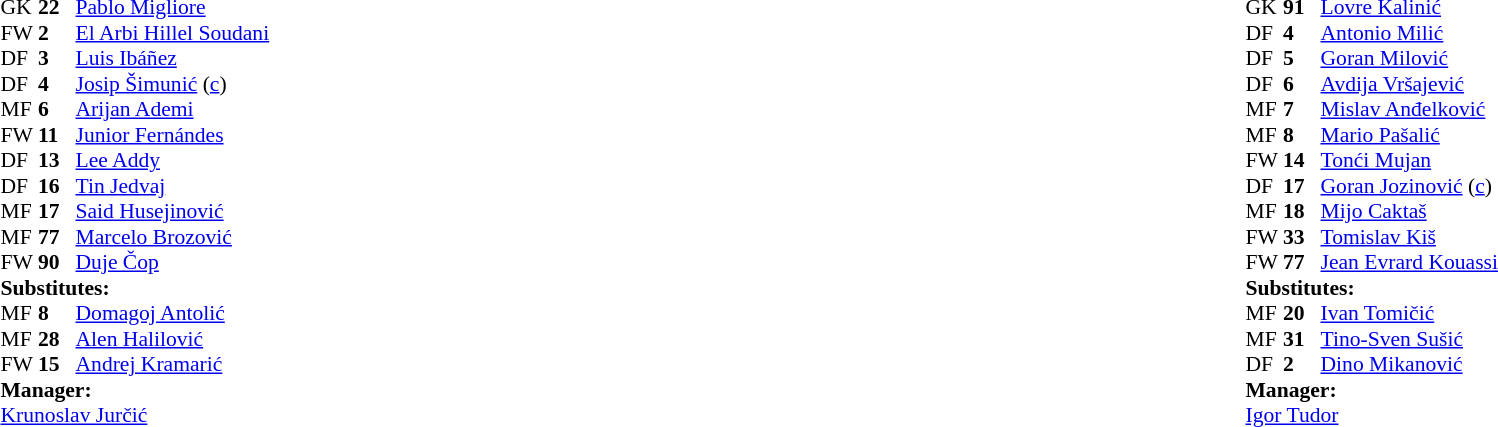<table width="100%">
<tr>
<td valign="top" width="45%"><br><table style="font-size: 90%" cellspacing="0" cellpadding="0">
<tr>
<th width="25"></th>
<th width="25"></th>
</tr>
<tr>
<td>GK</td>
<td><strong>22</strong></td>
<td> <a href='#'>Pablo Migliore</a></td>
</tr>
<tr>
<td>FW</td>
<td><strong>2</strong></td>
<td> <a href='#'>El Arbi Hillel Soudani</a></td>
</tr>
<tr>
<td>DF</td>
<td><strong>3</strong></td>
<td> <a href='#'>Luis Ibáñez</a></td>
</tr>
<tr>
<td>DF</td>
<td><strong>4</strong></td>
<td> <a href='#'>Josip Šimunić</a> (<a href='#'>c</a>)</td>
</tr>
<tr>
<td>MF</td>
<td><strong>6</strong></td>
<td> <a href='#'>Arijan Ademi</a></td>
</tr>
<tr>
<td>FW</td>
<td><strong>11</strong></td>
<td> <a href='#'>Junior Fernándes</a></td>
<td></td>
<td></td>
</tr>
<tr>
<td>DF</td>
<td><strong>13</strong></td>
<td> <a href='#'>Lee Addy</a></td>
<td></td>
</tr>
<tr>
<td>DF</td>
<td><strong>16</strong></td>
<td> <a href='#'>Tin Jedvaj</a></td>
</tr>
<tr>
<td>MF</td>
<td><strong>17</strong></td>
<td> <a href='#'>Said Husejinović</a></td>
<td></td>
<td></td>
</tr>
<tr>
<td>MF</td>
<td><strong>77</strong></td>
<td> <a href='#'>Marcelo Brozović</a></td>
<td></td>
<td></td>
</tr>
<tr>
<td>FW</td>
<td><strong>90</strong></td>
<td> <a href='#'>Duje Čop</a></td>
</tr>
<tr>
<td colspan=3><strong>Substitutes:</strong></td>
</tr>
<tr>
<td>MF</td>
<td><strong>8</strong></td>
<td> <a href='#'>Domagoj Antolić</a></td>
<td></td>
<td></td>
</tr>
<tr>
<td>MF</td>
<td><strong>28</strong></td>
<td> <a href='#'>Alen Halilović</a></td>
<td></td>
<td></td>
</tr>
<tr>
<td>FW</td>
<td><strong>15</strong></td>
<td> <a href='#'>Andrej Kramarić</a></td>
<td></td>
<td></td>
</tr>
<tr>
<td colspan=3><strong>Manager:</strong></td>
</tr>
<tr>
<td colspan="3"> <a href='#'>Krunoslav Jurčić</a></td>
</tr>
</table>
</td>
<td valign="top"></td>
<td valign="top" width="55%"><br><table style="font-size: 90%" cellspacing="0" cellpadding="0" align="center">
<tr>
<th width="25"></th>
<th width="25"></th>
</tr>
<tr>
<td>GK</td>
<td><strong>91</strong></td>
<td> <a href='#'>Lovre Kalinić</a></td>
</tr>
<tr>
<td>DF</td>
<td><strong>4</strong></td>
<td> <a href='#'>Antonio Milić</a></td>
</tr>
<tr>
<td>DF</td>
<td><strong>5</strong></td>
<td> <a href='#'>Goran Milović</a></td>
</tr>
<tr>
<td>DF</td>
<td><strong>6</strong></td>
<td> <a href='#'>Avdija Vršajević</a></td>
</tr>
<tr>
<td>MF</td>
<td><strong>7</strong></td>
<td> <a href='#'>Mislav Anđelković</a></td>
</tr>
<tr>
<td>MF</td>
<td><strong>8</strong></td>
<td> <a href='#'>Mario Pašalić</a></td>
<td></td>
<td></td>
</tr>
<tr>
<td>FW</td>
<td><strong>14</strong></td>
<td> <a href='#'>Tonći Mujan</a></td>
<td></td>
<td></td>
</tr>
<tr>
<td>DF</td>
<td><strong>17</strong></td>
<td> <a href='#'>Goran Jozinović</a> (<a href='#'>c</a>)</td>
<td></td>
</tr>
<tr>
<td>MF</td>
<td><strong>18</strong></td>
<td> <a href='#'>Mijo Caktaš</a></td>
</tr>
<tr>
<td>FW</td>
<td><strong>33</strong></td>
<td> <a href='#'>Tomislav Kiš</a></td>
<td></td>
<td></td>
</tr>
<tr>
<td>FW</td>
<td><strong>77</strong></td>
<td> <a href='#'>Jean Evrard Kouassi</a></td>
</tr>
<tr>
<td colspan=3><strong>Substitutes:</strong></td>
</tr>
<tr>
<td>MF</td>
<td><strong>20</strong></td>
<td> <a href='#'>Ivan Tomičić</a></td>
<td></td>
<td></td>
</tr>
<tr>
<td>MF</td>
<td><strong>31</strong></td>
<td> <a href='#'>Tino-Sven Sušić</a></td>
<td></td>
<td></td>
</tr>
<tr>
<td>DF</td>
<td><strong>2</strong></td>
<td> <a href='#'>Dino Mikanović</a></td>
<td></td>
<td></td>
</tr>
<tr>
<td colspan=3><strong>Manager:</strong></td>
</tr>
<tr>
<td colspan="3"> <a href='#'>Igor Tudor</a></td>
</tr>
</table>
</td>
</tr>
</table>
